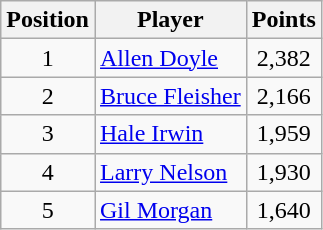<table class="wikitable">
<tr>
<th>Position</th>
<th>Player</th>
<th>Points</th>
</tr>
<tr>
<td align=center>1</td>
<td> <a href='#'>Allen Doyle</a></td>
<td align=center>2,382</td>
</tr>
<tr>
<td align=center>2</td>
<td> <a href='#'>Bruce Fleisher</a></td>
<td align=center>2,166</td>
</tr>
<tr>
<td align=center>3</td>
<td> <a href='#'>Hale Irwin</a></td>
<td align=center>1,959</td>
</tr>
<tr>
<td align=center>4</td>
<td> <a href='#'>Larry Nelson</a></td>
<td align=center>1,930</td>
</tr>
<tr>
<td align=center>5</td>
<td> <a href='#'>Gil Morgan</a></td>
<td align=center>1,640</td>
</tr>
</table>
